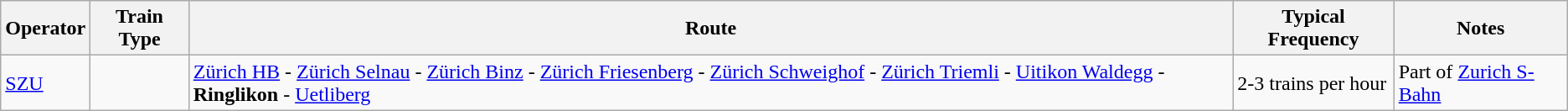<table class="wikitable vatop">
<tr>
<th>Operator</th>
<th>Train Type</th>
<th>Route</th>
<th>Typical Frequency</th>
<th>Notes</th>
</tr>
<tr>
<td><a href='#'>SZU</a></td>
<td></td>
<td><a href='#'>Zürich HB</a> - <a href='#'>Zürich Selnau</a> - <a href='#'>Zürich Binz</a> - <a href='#'>Zürich Friesenberg</a> - <a href='#'>Zürich Schweighof</a> - <a href='#'>Zürich Triemli</a> - <a href='#'>Uitikon Waldegg</a> - <strong>Ringlikon</strong> - <a href='#'>Uetliberg</a></td>
<td>2-3 trains per hour</td>
<td>Part of <a href='#'>Zurich S-Bahn</a></td>
</tr>
</table>
